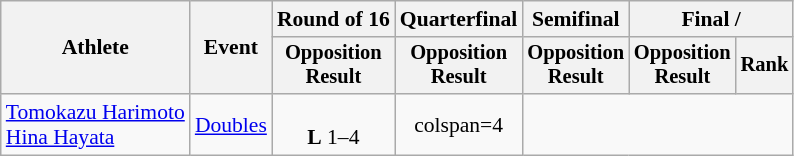<table class="wikitable" style="font-size:90%;">
<tr>
<th rowspan=2>Athlete</th>
<th rowspan=2>Event</th>
<th>Round of 16</th>
<th>Quarterfinal</th>
<th>Semifinal</th>
<th colspan=2>Final / </th>
</tr>
<tr style="font-size:95%">
<th>Opposition <br> Result</th>
<th>Opposition <br> Result</th>
<th>Opposition <br> Result</th>
<th>Opposition <br> Result</th>
<th>Rank</th>
</tr>
<tr align=center>
<td align=left><a href='#'>Tomokazu Harimoto</a><br><a href='#'>Hina Hayata</a></td>
<td align=left><a href='#'>Doubles</a></td>
<td> <br><strong>L</strong> 1–4</td>
<td>colspan=4</td>
</tr>
</table>
